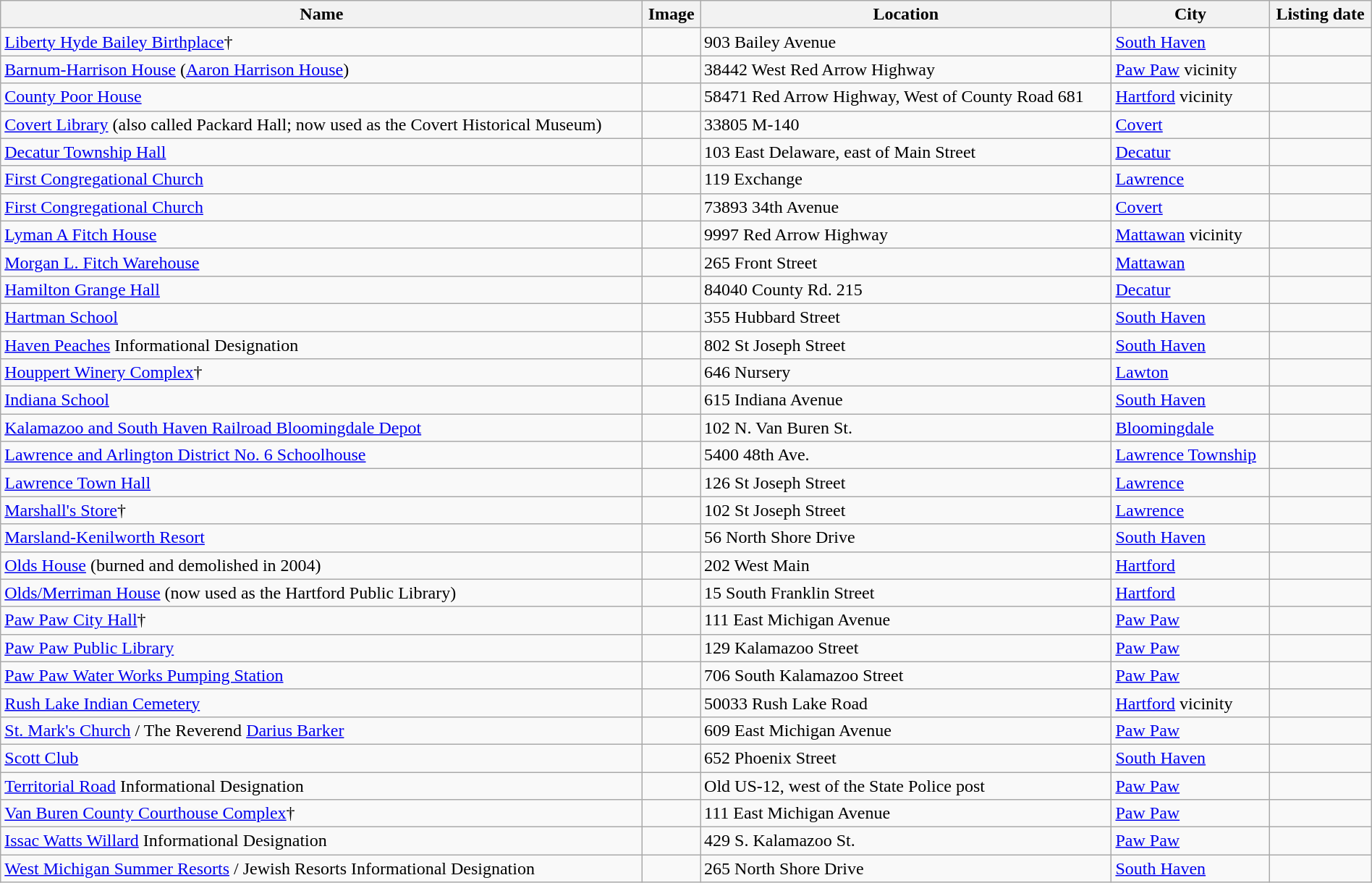<table class="wikitable sortable" style="width:100%">
<tr>
<th>Name</th>
<th>Image</th>
<th>Location</th>
<th>City</th>
<th>Listing date</th>
</tr>
<tr>
<td><a href='#'>Liberty Hyde Bailey Birthplace</a>†</td>
<td></td>
<td>903 Bailey Avenue</td>
<td><a href='#'>South Haven</a></td>
<td></td>
</tr>
<tr>
<td><a href='#'>Barnum-Harrison House</a> (<a href='#'>Aaron Harrison House</a>)</td>
<td></td>
<td>38442 West Red Arrow Highway</td>
<td><a href='#'>Paw Paw</a> vicinity</td>
<td></td>
</tr>
<tr>
<td><a href='#'>County Poor House</a></td>
<td></td>
<td>58471 Red Arrow Highway, West of County Road 681</td>
<td><a href='#'>Hartford</a> vicinity</td>
<td></td>
</tr>
<tr>
<td><a href='#'>Covert Library</a> (also called Packard Hall; now used as the Covert Historical Museum)</td>
<td></td>
<td>33805 M-140</td>
<td><a href='#'>Covert</a></td>
<td></td>
</tr>
<tr>
<td><a href='#'>Decatur Township Hall</a></td>
<td></td>
<td>103 East Delaware, east of Main Street</td>
<td><a href='#'>Decatur</a></td>
<td></td>
</tr>
<tr>
<td><a href='#'>First Congregational Church</a></td>
<td></td>
<td>119 Exchange</td>
<td><a href='#'>Lawrence</a></td>
<td></td>
</tr>
<tr>
<td><a href='#'>First Congregational Church</a></td>
<td></td>
<td>73893 34th Avenue</td>
<td><a href='#'>Covert</a></td>
<td></td>
</tr>
<tr>
<td><a href='#'>Lyman A Fitch House</a></td>
<td></td>
<td>9997 Red Arrow Highway</td>
<td><a href='#'>Mattawan</a> vicinity</td>
<td></td>
</tr>
<tr>
<td><a href='#'>Morgan L. Fitch Warehouse</a></td>
<td></td>
<td>265 Front Street</td>
<td><a href='#'>Mattawan</a></td>
<td></td>
</tr>
<tr>
<td><a href='#'>Hamilton Grange Hall</a></td>
<td></td>
<td>84040 County Rd. 215</td>
<td><a href='#'>Decatur</a></td>
<td></td>
</tr>
<tr>
<td><a href='#'>Hartman School</a></td>
<td></td>
<td>355 Hubbard Street</td>
<td><a href='#'>South Haven</a></td>
<td></td>
</tr>
<tr>
<td><a href='#'>Haven Peaches</a> Informational Designation</td>
<td></td>
<td>802 St Joseph Street</td>
<td><a href='#'>South Haven</a></td>
<td></td>
</tr>
<tr>
<td><a href='#'>Houppert Winery Complex</a>†</td>
<td></td>
<td>646 Nursery</td>
<td><a href='#'>Lawton</a></td>
<td></td>
</tr>
<tr>
<td><a href='#'>Indiana School</a></td>
<td></td>
<td>615 Indiana Avenue</td>
<td><a href='#'>South Haven</a></td>
<td></td>
</tr>
<tr>
<td><a href='#'>Kalamazoo and South Haven Railroad Bloomingdale Depot</a></td>
<td></td>
<td>102 N. Van Buren St.</td>
<td><a href='#'>Bloomingdale</a></td>
<td></td>
</tr>
<tr>
<td><a href='#'>Lawrence and Arlington District No. 6 Schoolhouse</a></td>
<td></td>
<td>5400 48th Ave.</td>
<td><a href='#'>Lawrence Township</a></td>
<td></td>
</tr>
<tr>
<td><a href='#'>Lawrence Town Hall</a></td>
<td></td>
<td>126 St Joseph Street</td>
<td><a href='#'>Lawrence</a></td>
<td></td>
</tr>
<tr>
<td><a href='#'>Marshall's Store</a>†</td>
<td></td>
<td>102 St Joseph Street</td>
<td><a href='#'>Lawrence</a></td>
<td></td>
</tr>
<tr>
<td><a href='#'>Marsland-Kenilworth Resort</a></td>
<td></td>
<td>56 North Shore Drive</td>
<td><a href='#'>South Haven</a></td>
<td></td>
</tr>
<tr>
<td><a href='#'>Olds House</a> (burned and demolished in 2004)</td>
<td></td>
<td>202 West Main</td>
<td><a href='#'>Hartford</a></td>
<td></td>
</tr>
<tr>
<td><a href='#'>Olds/Merriman House</a> (now used as the Hartford Public Library)</td>
<td></td>
<td>15 South Franklin Street</td>
<td><a href='#'>Hartford</a></td>
<td></td>
</tr>
<tr>
<td><a href='#'>Paw Paw City Hall</a>†</td>
<td></td>
<td>111 East Michigan Avenue</td>
<td><a href='#'>Paw Paw</a></td>
<td></td>
</tr>
<tr>
<td><a href='#'>Paw Paw Public Library</a></td>
<td></td>
<td>129 Kalamazoo Street</td>
<td><a href='#'>Paw Paw</a></td>
<td></td>
</tr>
<tr>
<td><a href='#'>Paw Paw Water Works Pumping Station</a></td>
<td></td>
<td>706 South Kalamazoo Street</td>
<td><a href='#'>Paw Paw</a></td>
<td></td>
</tr>
<tr>
<td><a href='#'>Rush Lake Indian Cemetery</a></td>
<td></td>
<td>50033 Rush Lake Road</td>
<td><a href='#'>Hartford</a> vicinity</td>
<td></td>
</tr>
<tr>
<td><a href='#'>St. Mark's Church</a> / The Reverend <a href='#'>Darius Barker</a></td>
<td></td>
<td>609 East Michigan Avenue</td>
<td><a href='#'>Paw Paw</a></td>
<td></td>
</tr>
<tr>
<td><a href='#'>Scott Club</a></td>
<td></td>
<td>652 Phoenix Street</td>
<td><a href='#'>South Haven</a></td>
<td></td>
</tr>
<tr>
<td><a href='#'>Territorial Road</a> Informational Designation</td>
<td></td>
<td>Old US-12, west of the State Police post</td>
<td><a href='#'>Paw Paw</a></td>
<td></td>
</tr>
<tr>
<td><a href='#'>Van Buren County Courthouse Complex</a>†</td>
<td></td>
<td>111 East Michigan Avenue</td>
<td><a href='#'>Paw Paw</a></td>
<td></td>
</tr>
<tr>
<td><a href='#'>Issac Watts Willard</a> Informational Designation</td>
<td></td>
<td>429 S. Kalamazoo St.</td>
<td><a href='#'>Paw Paw</a></td>
<td></td>
</tr>
<tr>
<td><a href='#'>West Michigan Summer Resorts</a> / Jewish Resorts Informational Designation</td>
<td></td>
<td>265 North Shore Drive</td>
<td><a href='#'>South Haven</a></td>
<td></td>
</tr>
</table>
